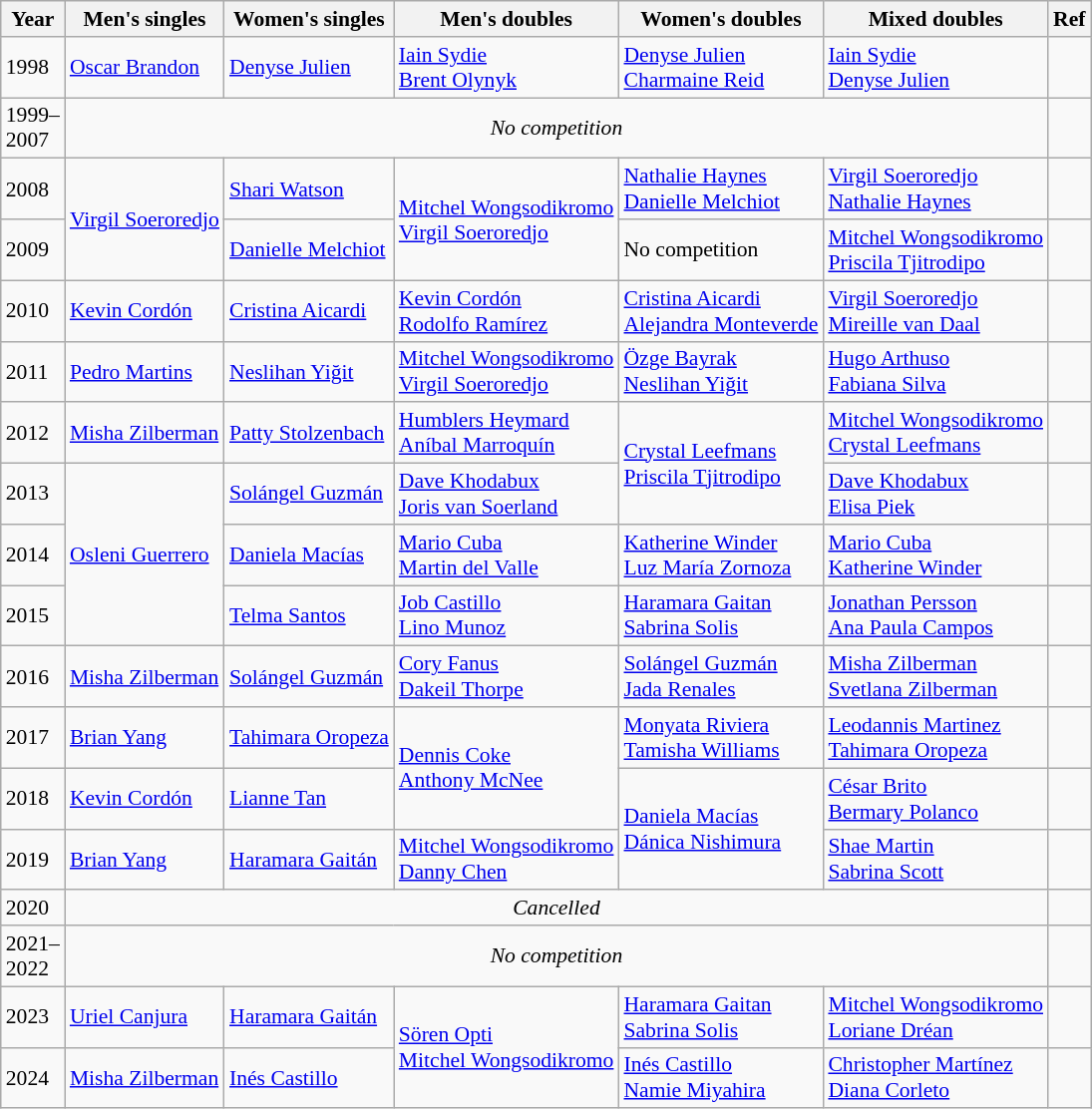<table class=wikitable style="font-size:90%;">
<tr>
<th>Year</th>
<th>Men's singles</th>
<th>Women's singles</th>
<th>Men's doubles</th>
<th>Women's doubles</th>
<th>Mixed doubles</th>
<th>Ref</th>
</tr>
<tr>
<td>1998</td>
<td> <a href='#'>Oscar Brandon</a></td>
<td> <a href='#'>Denyse Julien</a></td>
<td> <a href='#'>Iain Sydie</a><br> <a href='#'>Brent Olynyk</a></td>
<td> <a href='#'>Denyse Julien</a><br> <a href='#'>Charmaine Reid</a></td>
<td> <a href='#'>Iain Sydie</a><br> <a href='#'>Denyse Julien</a></td>
<td></td>
</tr>
<tr>
<td>1999–<br>2007</td>
<td colspan="5" style="text-align:center;"><em>No competition</em></td>
</tr>
<tr>
<td>2008</td>
<td rowspan="2"> <a href='#'>Virgil Soeroredjo</a></td>
<td> <a href='#'>Shari Watson</a></td>
<td rowspan="2"> <a href='#'>Mitchel Wongsodikromo</a><br> <a href='#'>Virgil Soeroredjo</a></td>
<td> <a href='#'>Nathalie Haynes</a><br> <a href='#'>Danielle Melchiot</a></td>
<td> <a href='#'>Virgil Soeroredjo</a><br> <a href='#'>Nathalie Haynes</a></td>
<td></td>
</tr>
<tr>
<td>2009</td>
<td> <a href='#'>Danielle Melchiot</a></td>
<td>No competition</td>
<td> <a href='#'>Mitchel Wongsodikromo</a><br> <a href='#'>Priscila Tjitrodipo</a></td>
<td></td>
</tr>
<tr>
<td>2010</td>
<td> <a href='#'>Kevin Cordón</a></td>
<td> <a href='#'>Cristina Aicardi</a></td>
<td> <a href='#'>Kevin Cordón</a><br> <a href='#'>Rodolfo Ramírez</a></td>
<td> <a href='#'>Cristina Aicardi</a><br> <a href='#'>Alejandra Monteverde</a></td>
<td> <a href='#'>Virgil Soeroredjo</a><br> <a href='#'>Mireille van Daal</a></td>
<td></td>
</tr>
<tr>
<td>2011</td>
<td> <a href='#'>Pedro Martins</a></td>
<td> <a href='#'>Neslihan Yiğit</a></td>
<td> <a href='#'>Mitchel Wongsodikromo</a><br> <a href='#'>Virgil Soeroredjo</a></td>
<td> <a href='#'>Özge Bayrak</a><br> <a href='#'>Neslihan Yiğit</a></td>
<td> <a href='#'>Hugo Arthuso</a><br> <a href='#'>Fabiana Silva</a></td>
<td></td>
</tr>
<tr>
<td>2012</td>
<td> <a href='#'>Misha Zilberman</a></td>
<td> <a href='#'>Patty Stolzenbach</a></td>
<td> <a href='#'>Humblers Heymard</a><br> <a href='#'>Aníbal Marroquín</a></td>
<td rowspan=2> <a href='#'>Crystal Leefmans</a><br> <a href='#'>Priscila Tjitrodipo</a></td>
<td> <a href='#'>Mitchel Wongsodikromo</a><br> <a href='#'>Crystal Leefmans</a></td>
<td></td>
</tr>
<tr>
<td>2013</td>
<td rowspan=3> <a href='#'>Osleni Guerrero</a></td>
<td> <a href='#'>Solángel Guzmán</a></td>
<td> <a href='#'>Dave Khodabux</a><br> <a href='#'>Joris van Soerland</a></td>
<td> <a href='#'>Dave Khodabux</a><br> <a href='#'>Elisa Piek</a></td>
<td></td>
</tr>
<tr>
<td>2014</td>
<td> <a href='#'>Daniela Macías</a></td>
<td> <a href='#'>Mario Cuba</a><br> <a href='#'>Martin del Valle</a></td>
<td> <a href='#'>Katherine Winder</a><br> <a href='#'>Luz María Zornoza</a></td>
<td> <a href='#'>Mario Cuba</a><br> <a href='#'>Katherine Winder</a></td>
<td></td>
</tr>
<tr>
<td>2015</td>
<td> <a href='#'>Telma Santos</a></td>
<td> <a href='#'>Job Castillo</a><br> <a href='#'>Lino Munoz</a></td>
<td> <a href='#'>Haramara Gaitan</a><br> <a href='#'>Sabrina Solis</a></td>
<td> <a href='#'>Jonathan Persson</a><br> <a href='#'>Ana Paula Campos</a></td>
<td></td>
</tr>
<tr>
<td>2016</td>
<td> <a href='#'>Misha Zilberman</a></td>
<td> <a href='#'>Solángel Guzmán</a></td>
<td> <a href='#'>Cory Fanus</a><br> <a href='#'>Dakeil Thorpe</a></td>
<td> <a href='#'>Solángel Guzmán</a><br> <a href='#'>Jada Renales</a></td>
<td> <a href='#'>Misha Zilberman</a><br> <a href='#'>Svetlana Zilberman</a></td>
<td></td>
</tr>
<tr>
<td>2017</td>
<td> <a href='#'>Brian Yang</a></td>
<td> <a href='#'>Tahimara Oropeza</a></td>
<td rowspan=2> <a href='#'>Dennis Coke</a><br> <a href='#'>Anthony McNee</a></td>
<td> <a href='#'>Monyata Riviera</a><br> <a href='#'>Tamisha Williams</a></td>
<td> <a href='#'>Leodannis Martinez</a><br> <a href='#'>Tahimara Oropeza</a></td>
<td></td>
</tr>
<tr>
<td>2018</td>
<td> <a href='#'>Kevin Cordón</a></td>
<td> <a href='#'>Lianne Tan</a></td>
<td rowspan=2> <a href='#'>Daniela Macías</a><br> <a href='#'>Dánica Nishimura</a></td>
<td> <a href='#'>César Brito</a><br> <a href='#'>Bermary Polanco</a></td>
<td></td>
</tr>
<tr>
<td>2019</td>
<td> <a href='#'>Brian Yang</a></td>
<td> <a href='#'>Haramara Gaitán</a></td>
<td> <a href='#'>Mitchel Wongsodikromo</a><br> <a href='#'>Danny Chen</a></td>
<td> <a href='#'>Shae Martin</a><br> <a href='#'>Sabrina Scott</a></td>
<td></td>
</tr>
<tr>
<td>2020</td>
<td colspan="5" align="center"><em>Cancelled</em></td>
<td></td>
</tr>
<tr>
<td>2021–<br>2022</td>
<td colspan="5" style="text-align:center;"><em>No competition</em></td>
</tr>
<tr>
<td>2023</td>
<td> <a href='#'>Uriel Canjura</a></td>
<td> <a href='#'>Haramara Gaitán</a></td>
<td rowspan="2"> <a href='#'>Sören Opti</a><br> <a href='#'>Mitchel Wongsodikromo</a></td>
<td> <a href='#'>Haramara Gaitan</a><br> <a href='#'>Sabrina Solis</a></td>
<td> <a href='#'>Mitchel Wongsodikromo</a><br> <a href='#'>Loriane Dréan</a></td>
<td></td>
</tr>
<tr>
<td>2024</td>
<td> <a href='#'>Misha Zilberman</a></td>
<td> <a href='#'>Inés Castillo</a></td>
<td> <a href='#'>Inés Castillo</a><br> <a href='#'>Namie Miyahira</a></td>
<td> <a href='#'>Christopher Martínez</a><br> <a href='#'>Diana Corleto</a></td>
<td></td>
</tr>
</table>
